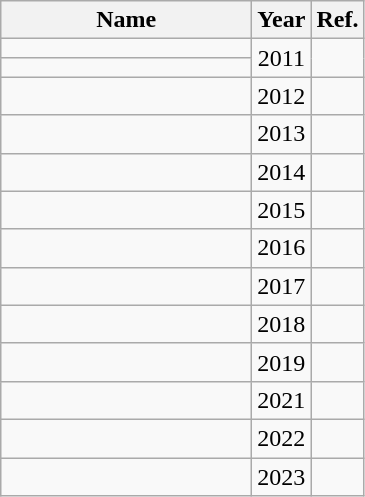<table class="wikitable sortable" style="text-align: center;">
<tr>
<th style="width:10em">Name</th>
<th>Year</th>
<th>Ref.</th>
</tr>
<tr>
<td></td>
<td rowspan="2">2011</td>
<td rowspan="2"></td>
</tr>
<tr>
<td></td>
</tr>
<tr>
<td></td>
<td>2012</td>
<td></td>
</tr>
<tr>
<td></td>
<td>2013</td>
<td></td>
</tr>
<tr>
<td></td>
<td>2014</td>
<td></td>
</tr>
<tr>
<td></td>
<td>2015</td>
<td></td>
</tr>
<tr>
<td></td>
<td>2016</td>
<td></td>
</tr>
<tr>
<td></td>
<td>2017</td>
<td></td>
</tr>
<tr>
<td></td>
<td>2018</td>
<td></td>
</tr>
<tr>
<td></td>
<td>2019</td>
<td></td>
</tr>
<tr>
<td></td>
<td>2021</td>
<td></td>
</tr>
<tr>
<td></td>
<td>2022</td>
<td></td>
</tr>
<tr>
<td></td>
<td>2023</td>
<td></td>
</tr>
</table>
